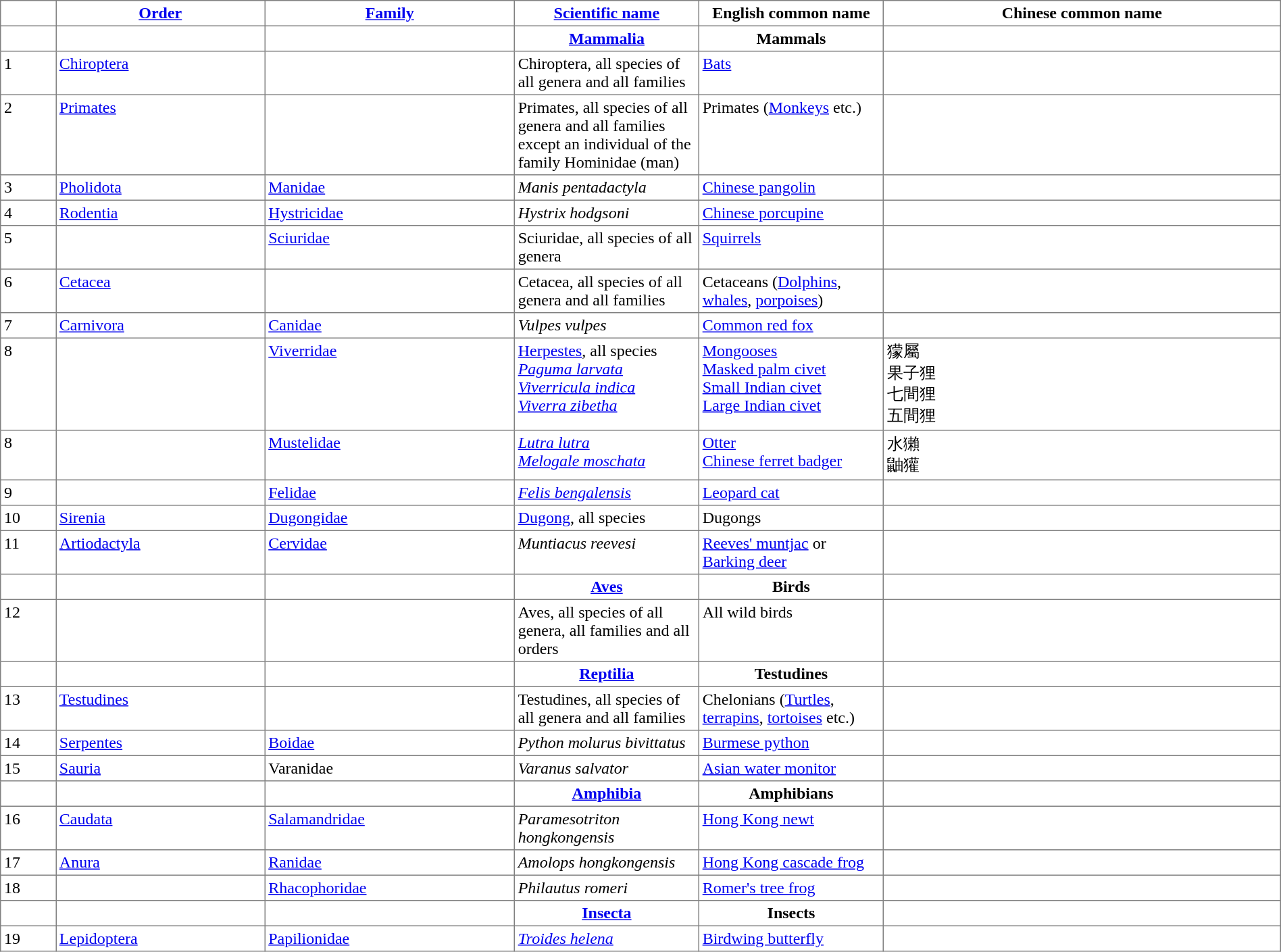<table class="toccolours" border="1" cellpadding="3" cellspacing="0" style="border-collapse: collapse; margin:0 auto;" width=100%>
<tr valign=top>
<th> </th>
<th><a href='#'>Order</a></th>
<th><a href='#'>Family</a></th>
<th width="175"><a href='#'>Scientific name</a></th>
<th>English common name</th>
<th>Chinese common name</th>
</tr>
<tr valign=top>
<th> </th>
<th> </th>
<th> </th>
<th width=150><a href='#'>Mammalia</a></th>
<th>Mammals</th>
<th></th>
</tr>
<tr valign=top>
<td>1</td>
<td><a href='#'>Chiroptera</a></td>
<td> </td>
<td width=175>Chiroptera, all species of all genera and all families</td>
<td><a href='#'>Bats</a></td>
<td></td>
</tr>
<tr valign=top>
<td>2</td>
<td><a href='#'>Primates</a></td>
<td> </td>
<td width=175>Primates, all species of all genera and all families except an individual of the family Hominidae (man)</td>
<td>Primates (<a href='#'>Monkeys</a> etc.)</td>
<td></td>
</tr>
<tr valign=top>
<td>3</td>
<td><a href='#'>Pholidota</a></td>
<td><a href='#'>Manidae</a></td>
<td width=175><em> Manis pentadactyla</em></td>
<td><a href='#'>Chinese pangolin</a></td>
<td></td>
</tr>
<tr valign=top>
<td>4</td>
<td><a href='#'>Rodentia</a></td>
<td><a href='#'>Hystricidae</a></td>
<td width=175><em> Hystrix hodgsoni</em></td>
<td><a href='#'>Chinese porcupine</a></td>
<td></td>
</tr>
<tr valign=top>
<td>5</td>
<td> </td>
<td><a href='#'>Sciuridae</a></td>
<td width=175>Sciuridae, all species of all genera</td>
<td><a href='#'>Squirrels</a></td>
<td></td>
</tr>
<tr valign=top>
<td>6</td>
<td><a href='#'>Cetacea</a></td>
<td> </td>
<td width=175>Cetacea, all species of all genera and all families</td>
<td width=175>Cetaceans (<a href='#'>Dolphins</a>, <a href='#'>whales</a>, <a href='#'>porpoises</a>)</td>
<td></td>
</tr>
<tr valign=top>
<td>7</td>
<td><a href='#'>Carnivora</a></td>
<td><a href='#'>Canidae</a></td>
<td width=175><em>Vulpes vulpes</em></td>
<td><a href='#'>Common red fox</a></td>
<td></td>
</tr>
<tr valign=top>
<td>8</td>
<td> </td>
<td><a href='#'>Viverridae</a></td>
<td width=175><a href='#'>Herpestes</a>, all species<br><em><a href='#'>Paguma larvata</a></em><br><em><a href='#'>Viverricula indica</a></em> <br><em><a href='#'>Viverra zibetha</a></em></td>
<td><a href='#'>Mongooses</a><br><a href='#'>Masked palm civet</a>  <br><a href='#'>Small Indian civet</a><br><a href='#'>Large Indian civet</a></td>
<td>獴屬<br>果子狸<br> 七間狸<br> 五間狸</td>
</tr>
<tr valign=top>
<td>8</td>
<td> </td>
<td><a href='#'>Mustelidae</a></td>
<td width=175><em><a href='#'>Lutra lutra</a></em> <br> <em><a href='#'>Melogale moschata</a></em></td>
<td><a href='#'>Otter</a><br><a href='#'>Chinese ferret badger</a></td>
<td>水獺<br>鼬獾</td>
</tr>
<tr valign=top>
<td>9</td>
<td> </td>
<td><a href='#'>Felidae</a></td>
<td width=175><em><a href='#'>Felis bengalensis</a></em></td>
<td><a href='#'>Leopard cat</a></td>
<td></td>
</tr>
<tr valign=top>
<td>10</td>
<td><a href='#'>Sirenia</a></td>
<td><a href='#'>Dugongidae</a></td>
<td width=175><a href='#'>Dugong</a>, all species</td>
<td>Dugongs</td>
<td></td>
</tr>
<tr valign=top>
<td>11</td>
<td><a href='#'>Artiodactyla</a></td>
<td><a href='#'>Cervidae</a></td>
<td width=175><em> Muntiacus reevesi</em></td>
<td><a href='#'>Reeves' muntjac</a> or <a href='#'>Barking deer</a></td>
<td></td>
</tr>
<tr valign=top>
<th> </th>
<th> </th>
<th> </th>
<th><a href='#'>Aves</a></th>
<th>Birds</th>
<th></th>
</tr>
<tr valign=top>
<td>12</td>
<td> </td>
<td> </td>
<td width=175>Aves, all species of all genera, all families and all orders</td>
<td>All wild birds</td>
<td></td>
</tr>
<tr valign=top>
<th> </th>
<th> </th>
<th> </th>
<th><a href='#'>Reptilia</a></th>
<th>Testudines</th>
<th></th>
</tr>
<tr valign=top>
<td>13</td>
<td><a href='#'>Testudines</a></td>
<td> </td>
<td width=175>Testudines, all species of all genera and all families</td>
<td width=175>Chelonians (<a href='#'>Turtles</a>, <a href='#'>terrapins</a>, <a href='#'>tortoises</a> etc.)</td>
<td></td>
</tr>
<tr valign=top>
<td>14</td>
<td><a href='#'>Serpentes</a></td>
<td><a href='#'>Boidae</a></td>
<td width=175><em>Python molurus bivittatus</em></td>
<td><a href='#'>Burmese python</a></td>
<td></td>
</tr>
<tr valign=top>
<td>15</td>
<td><a href='#'>Sauria</a></td>
<td>Varanidae</td>
<td width=175><em>Varanus salvator</em></td>
<td><a href='#'>Asian water monitor</a></td>
<td></td>
</tr>
<tr valign=top>
<th> </th>
<th> </th>
<th> </th>
<th><a href='#'>Amphibia</a></th>
<th>Amphibians</th>
<th></th>
</tr>
<tr valign=top>
<td>16</td>
<td><a href='#'>Caudata</a></td>
<td><a href='#'>Salamandridae</a></td>
<td width=175><em>Paramesotriton hongkongensis</em></td>
<td><a href='#'>Hong Kong newt</a></td>
<td></td>
</tr>
<tr valign=top>
<td>17</td>
<td><a href='#'>Anura</a></td>
<td><a href='#'>Ranidae</a></td>
<td width=175><em>Amolops hongkongensis</em></td>
<td><a href='#'>Hong Kong cascade frog</a></td>
<td></td>
</tr>
<tr valign=top>
<td>18</td>
<td> </td>
<td><a href='#'>Rhacophoridae</a></td>
<td width=175><em>Philautus romeri</em></td>
<td><a href='#'>Romer's tree frog</a></td>
<td></td>
</tr>
<tr valign=top>
<th> </th>
<th> </th>
<th> </th>
<th><a href='#'>Insecta</a></th>
<th>Insects</th>
<th></th>
</tr>
<tr valign=top>
<td>19</td>
<td><a href='#'>Lepidoptera</a></td>
<td><a href='#'>Papilionidae</a></td>
<td width=175><em><a href='#'>Troides helena</a></em></td>
<td><a href='#'>Birdwing butterfly</a></td>
<td></td>
</tr>
</table>
